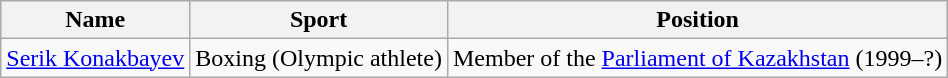<table class="wikitable sortable">
<tr>
<th>Name</th>
<th>Sport</th>
<th>Position</th>
</tr>
<tr>
<td data-sort-value="Konakbayev,Serik"><a href='#'>Serik Konakbayev</a></td>
<td>Boxing (Olympic athlete)</td>
<td>Member of the <a href='#'>Parliament of Kazakhstan</a> (1999–?)</td>
</tr>
</table>
